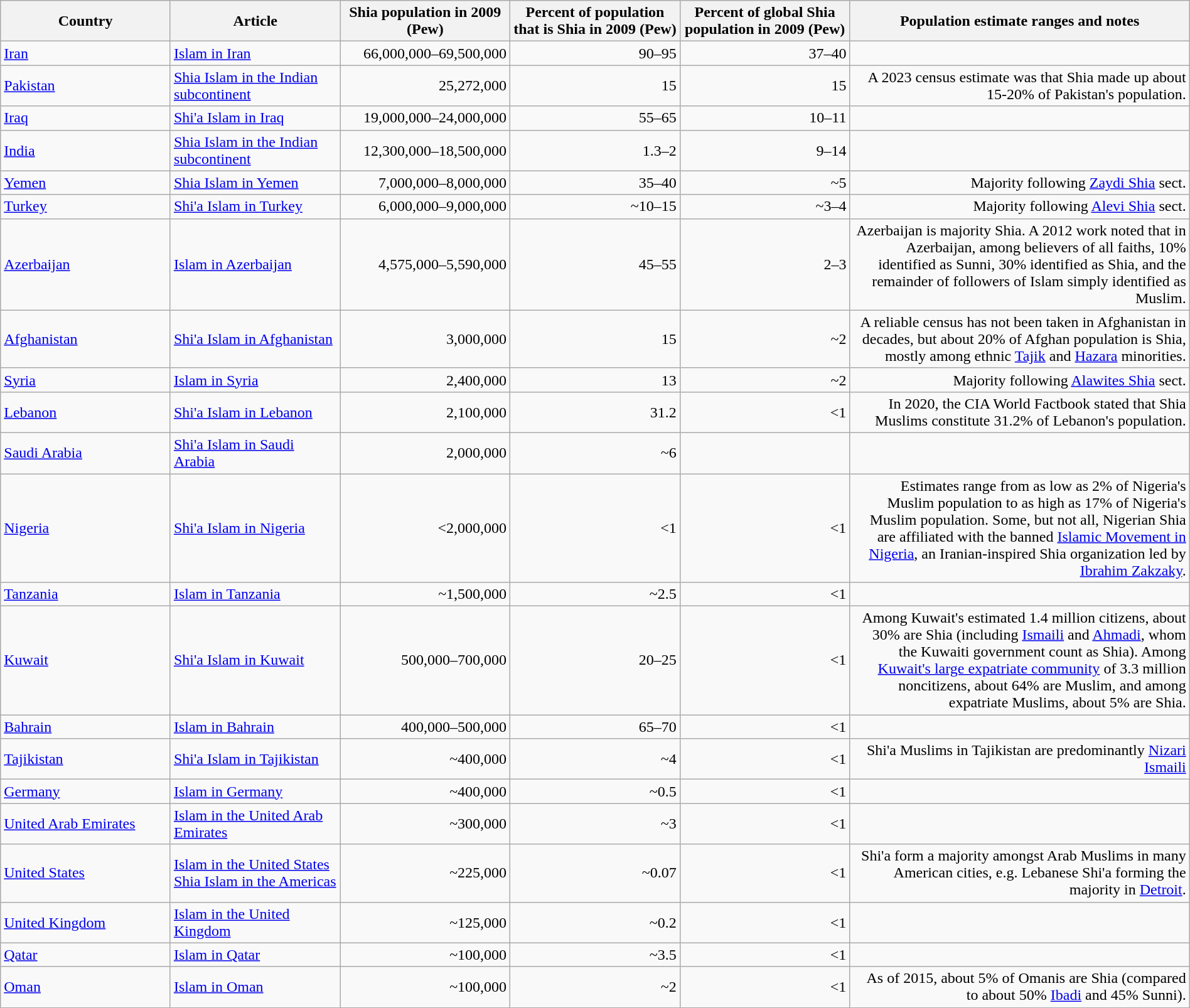<table class="wikitable sortable" style="width:100%; float:left;">
<tr>
<th style="width:10%;">Country</th>
<th style="width:10%;">Article</th>
<th style="width:10%;">Shia population in 2009 (Pew)</th>
<th style="width:10%;">Percent of population that is Shia in 2009 (Pew)</th>
<th style="width:10%;">Percent of global Shia population in 2009 (Pew)</th>
<th style="width:20%;" class="unsortable">Population estimate ranges and notes </th>
</tr>
<tr>
<td> <a href='#'>Iran</a></td>
<td><a href='#'>Islam in Iran</a></td>
<td align=right>66,000,000–69,500,000</td>
<td align=right>90–95</td>
<td align=right>37–40</td>
<td align=right></td>
</tr>
<tr>
<td> <a href='#'>Pakistan</a></td>
<td><a href='#'>Shia Islam in the Indian subcontinent</a></td>
<td align=right>25,272,000</td>
<td align=right>15</td>
<td align=right>15</td>
<td align=right>A 2023 census estimate was that Shia made up about 15-20% of Pakistan's population.</td>
</tr>
<tr>
<td> <a href='#'>Iraq</a></td>
<td><a href='#'>Shi'a Islam in Iraq</a></td>
<td align=right>19,000,000–24,000,000</td>
<td align=right>55–65</td>
<td align=right>10–11</td>
<td align=right></td>
</tr>
<tr>
<td> <a href='#'>India</a></td>
<td><a href='#'>Shia Islam in the Indian subcontinent</a></td>
<td align=right>12,300,000–18,500,000</td>
<td align=right>1.3–2</td>
<td align=right>9–14</td>
<td align=right></td>
</tr>
<tr>
<td> <a href='#'>Yemen</a></td>
<td><a href='#'>Shia Islam in Yemen</a></td>
<td align=right>7,000,000–8,000,000</td>
<td align=right>35–40</td>
<td align=right>~5</td>
<td align=right>Majority following <a href='#'>Zaydi Shia</a> sect.</td>
</tr>
<tr>
<td> <a href='#'>Turkey</a></td>
<td><a href='#'>Shi'a Islam in Turkey</a></td>
<td align=right>6,000,000–9,000,000</td>
<td align=right>~10–15</td>
<td align=right>~3–4</td>
<td align=right>Majority following <a href='#'>Alevi Shia</a> sect.</td>
</tr>
<tr>
<td> <a href='#'>Azerbaijan</a></td>
<td><a href='#'>Islam in Azerbaijan</a></td>
<td align=right>4,575,000–5,590,000</td>
<td align=right>45–55</td>
<td align=right>2–3</td>
<td align=right>Azerbaijan is majority Shia. A 2012 work noted that in Azerbaijan, among believers of all faiths, 10% identified as Sunni, 30% identified as Shia, and the remainder of followers of Islam simply identified as Muslim.</td>
</tr>
<tr>
<td><a href='#'>Afghanistan</a></td>
<td><a href='#'>Shi'a Islam in Afghanistan</a></td>
<td align=right>3,000,000</td>
<td align=right>15</td>
<td align=right>~2</td>
<td align=right>A reliable census has not been taken in Afghanistan in decades, but about 20% of Afghan population is Shia, mostly among ethnic <a href='#'>Tajik</a> and <a href='#'>Hazara</a> minorities.</td>
</tr>
<tr>
<td> <a href='#'>Syria</a></td>
<td><a href='#'>Islam in Syria</a></td>
<td align=right>2,400,000</td>
<td align=right>13</td>
<td align=right>~2</td>
<td align=right>Majority following <a href='#'>Alawites Shia</a> sect.</td>
</tr>
<tr>
<td> <a href='#'>Lebanon</a></td>
<td><a href='#'>Shi'a Islam in Lebanon</a></td>
<td align=right>2,100,000</td>
<td align=right> 31.2</td>
<td align=right><1</td>
<td align=right>In 2020, the CIA World Factbook stated that Shia Muslims constitute 31.2% of Lebanon's population.</td>
</tr>
<tr>
<td> <a href='#'>Saudi Arabia</a></td>
<td><a href='#'>Shi'a Islam in Saudi Arabia</a></td>
<td align=right>2,000,000</td>
<td align=right>~6</td>
<td align=right></td>
<td align=right></td>
</tr>
<tr>
<td> <a href='#'>Nigeria</a></td>
<td><a href='#'>Shi'a Islam in Nigeria</a></td>
<td align=right><2,000,000</td>
<td align=right><1</td>
<td align=right><1</td>
<td align=right>Estimates range from as low as 2% of Nigeria's Muslim population to as high as 17% of Nigeria's Muslim population. Some, but not all, Nigerian Shia are affiliated with the banned <a href='#'>Islamic Movement in Nigeria</a>, an Iranian-inspired Shia organization led by <a href='#'>Ibrahim Zakzaky</a>.</td>
</tr>
<tr>
<td> <a href='#'>Tanzania</a></td>
<td><a href='#'>Islam in Tanzania</a></td>
<td align=right>~1,500,000</td>
<td align=right>~2.5</td>
<td align=right><1</td>
<td align=right></td>
</tr>
<tr>
<td> <a href='#'>Kuwait</a></td>
<td><a href='#'>Shi'a Islam in Kuwait</a></td>
<td align=right>500,000–700,000</td>
<td align=right>20–25</td>
<td align=right><1</td>
<td align=right>Among Kuwait's estimated 1.4 million citizens, about 30% are Shia (including <a href='#'>Ismaili</a> and <a href='#'>Ahmadi</a>, whom the Kuwaiti government count as Shia). Among <a href='#'>Kuwait's large expatriate community</a> of 3.3 million noncitizens, about 64% are Muslim, and among expatriate Muslims, about 5% are Shia.</td>
</tr>
<tr>
<td> <a href='#'>Bahrain</a></td>
<td><a href='#'>Islam in Bahrain</a></td>
<td align=right>400,000–500,000</td>
<td align=right>65–70</td>
<td align=right><1</td>
<td align=right></td>
</tr>
<tr>
<td> <a href='#'>Tajikistan</a></td>
<td><a href='#'>Shi'a Islam in Tajikistan</a></td>
<td align=right>~400,000</td>
<td align=right>~4</td>
<td align=right><1</td>
<td align=right>Shi'a Muslims in Tajikistan are predominantly <a href='#'>Nizari Ismaili</a></td>
</tr>
<tr>
<td> <a href='#'>Germany</a></td>
<td><a href='#'>Islam in Germany</a></td>
<td align=right>~400,000</td>
<td align=right>~0.5</td>
<td align=right><1</td>
<td align=right></td>
</tr>
<tr>
<td> <a href='#'>United Arab Emirates</a></td>
<td><a href='#'>Islam in the United Arab Emirates</a></td>
<td align=right>~300,000</td>
<td align=right>~3</td>
<td align=right><1</td>
<td align=right></td>
</tr>
<tr>
<td> <a href='#'>United States</a></td>
<td><a href='#'>Islam in the United States</a><br><a href='#'>Shia Islam in the Americas</a></td>
<td align=right>~225,000</td>
<td align=right>~0.07</td>
<td align=right><1</td>
<td align=right>Shi'a form a majority amongst Arab Muslims in many American cities, e.g. Lebanese Shi'a forming the majority in <a href='#'>Detroit</a>.</td>
</tr>
<tr>
<td> <a href='#'>United Kingdom</a></td>
<td><a href='#'>Islam in the United Kingdom</a></td>
<td align=right>~125,000</td>
<td align=right>~0.2</td>
<td align=right><1</td>
<td align=right></td>
</tr>
<tr>
<td> <a href='#'>Qatar</a></td>
<td><a href='#'>Islam in Qatar</a></td>
<td align=right>~100,000</td>
<td align=right>~3.5</td>
<td align=right><1</td>
<td align=right></td>
</tr>
<tr>
<td> <a href='#'>Oman</a></td>
<td><a href='#'>Islam in Oman</a></td>
<td align=right>~100,000</td>
<td align=right>~2</td>
<td align=right><1</td>
<td align=right>As of 2015, about 5% of Omanis are Shia (compared to about 50% <a href='#'>Ibadi</a> and 45% Sunni).</td>
</tr>
</table>
